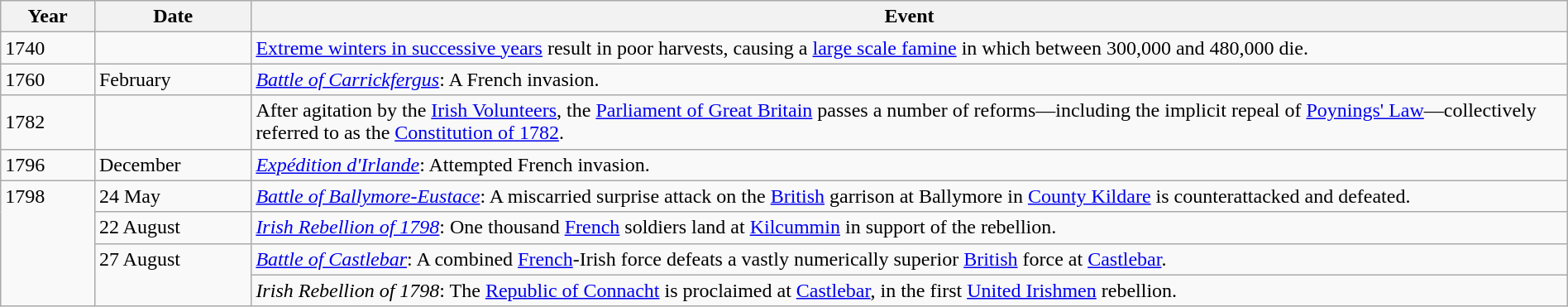<table class="wikitable" width="100%">
<tr>
<th style="width:6%">Year</th>
<th style="width:10%">Date</th>
<th>Event</th>
</tr>
<tr>
<td>1740</td>
<td></td>
<td><a href='#'>Extreme winters in successive years</a> result in poor harvests, causing a <a href='#'>large scale famine</a> in which between 300,000 and 480,000 die.</td>
</tr>
<tr>
<td>1760</td>
<td>February</td>
<td><em><a href='#'>Battle of Carrickfergus</a></em>: A French invasion.</td>
</tr>
<tr>
<td>1782</td>
<td></td>
<td>After agitation by the <a href='#'>Irish Volunteers</a>, the <a href='#'>Parliament of Great Britain</a> passes a number of reforms—including the implicit repeal of <a href='#'>Poynings' Law</a>—collectively referred to as the <a href='#'>Constitution of 1782</a>.</td>
</tr>
<tr>
<td>1796</td>
<td>December</td>
<td><em><a href='#'>Expédition d'Irlande</a></em>: Attempted French invasion.</td>
</tr>
<tr>
<td rowspan="4" valign="top">1798</td>
<td>24 May</td>
<td><em><a href='#'>Battle of Ballymore-Eustace</a></em>: A miscarried surprise attack on the <a href='#'>British</a> garrison at Ballymore in <a href='#'>County Kildare</a> is counterattacked and defeated.</td>
</tr>
<tr>
<td>22 August</td>
<td><em><a href='#'>Irish Rebellion of 1798</a></em>: One thousand <a href='#'>French</a> soldiers land at <a href='#'>Kilcummin</a> in support of the rebellion.</td>
</tr>
<tr>
<td rowspan="2" valign="top">27 August</td>
<td><em><a href='#'>Battle of Castlebar</a></em>: A combined <a href='#'>French</a>-Irish force defeats a vastly numerically superior <a href='#'>British</a> force at <a href='#'>Castlebar</a>.</td>
</tr>
<tr>
<td><em>Irish Rebellion of 1798</em>: The <a href='#'>Republic of Connacht</a> is proclaimed at <a href='#'>Castlebar</a>, in the first <a href='#'>United Irishmen</a> rebellion.</td>
</tr>
</table>
